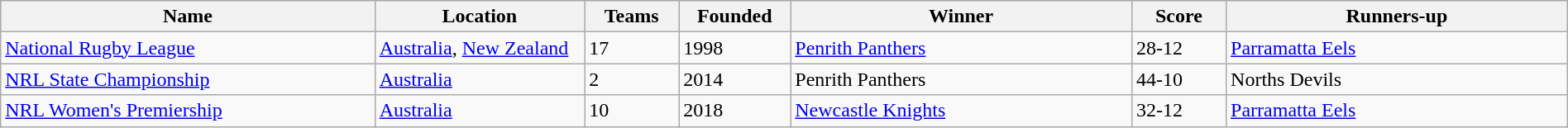<table class="wikitable" style="width:100%;">
<tr bgcolor=lightgrey>
<th width="220">Name</th>
<th width="120">Location</th>
<th width="50">Teams</th>
<th width="50">Founded</th>
<th width="200">Winner</th>
<th width="50">Score</th>
<th width="200">Runners-up</th>
</tr>
<tr>
<td><a href='#'>National Rugby League</a></td>
<td><a href='#'>Australia</a>, <a href='#'>New Zealand</a></td>
<td>17</td>
<td>1998</td>
<td> <a href='#'>Penrith Panthers</a></td>
<td>28-12</td>
<td> <a href='#'>Parramatta Eels</a></td>
</tr>
<tr>
<td><a href='#'>NRL State Championship</a></td>
<td><a href='#'>Australia</a></td>
<td>2</td>
<td>2014</td>
<td> Penrith Panthers</td>
<td>44-10</td>
<td> Norths Devils</td>
</tr>
<tr>
<td><a href='#'>NRL Women's Premiership</a></td>
<td><a href='#'>Australia</a></td>
<td>10</td>
<td>2018</td>
<td> <a href='#'>Newcastle Knights</a></td>
<td>32-12</td>
<td> <a href='#'>Parramatta Eels</a></td>
</tr>
</table>
